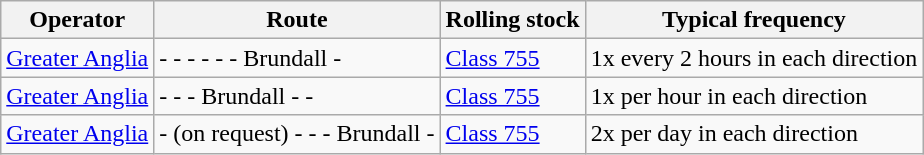<table class="wikitable vatop">
<tr>
<th>Operator</th>
<th>Route</th>
<th>Rolling stock</th>
<th>Typical frequency</th>
</tr>
<tr>
<td><a href='#'>Greater Anglia</a></td>
<td> -  -  -  -  -  - Brundall - </td>
<td><a href='#'>Class 755</a></td>
<td>1x every 2 hours in each direction</td>
</tr>
<tr>
<td><a href='#'>Greater Anglia</a></td>
<td> -  -  - Brundall -  - </td>
<td><a href='#'>Class 755</a></td>
<td>1x per hour in each direction</td>
</tr>
<tr>
<td><a href='#'>Greater Anglia</a></td>
<td> -  (on request) -  -  - Brundall - </td>
<td><a href='#'>Class 755</a></td>
<td>2x per day in each direction</td>
</tr>
</table>
